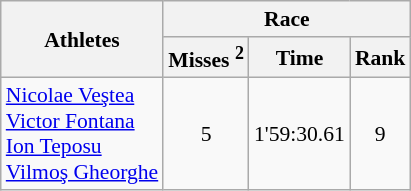<table class="wikitable" border="1" style="font-size:90%">
<tr>
<th rowspan=2>Athletes</th>
<th colspan=3>Race</th>
</tr>
<tr>
<th>Misses <sup>2</sup></th>
<th>Time</th>
<th>Rank</th>
</tr>
<tr>
<td><a href='#'>Nicolae Veştea</a><br><a href='#'>Victor Fontana</a><br><a href='#'>Ion Teposu</a><br><a href='#'>Vilmoş Gheorghe</a></td>
<td align=center>5</td>
<td align=center>1'59:30.61</td>
<td align=center>9</td>
</tr>
</table>
